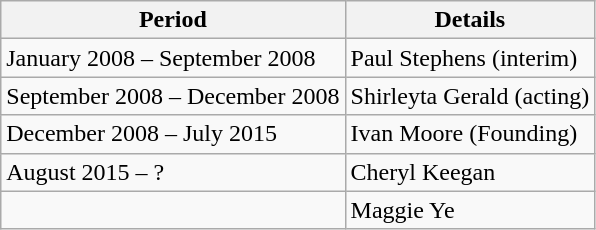<table class="wikitable">
<tr>
<th>Period</th>
<th>Details</th>
</tr>
<tr>
<td>January 2008 – September 2008</td>
<td>Paul Stephens (interim)</td>
</tr>
<tr>
<td>September 2008 – December 2008</td>
<td>Shirleyta Gerald (acting)</td>
</tr>
<tr>
<td>December 2008 – July 2015</td>
<td>Ivan Moore (Founding)</td>
</tr>
<tr>
<td>August 2015 – ?</td>
<td>Cheryl Keegan</td>
</tr>
<tr>
<td></td>
<td>Maggie Ye</td>
</tr>
</table>
